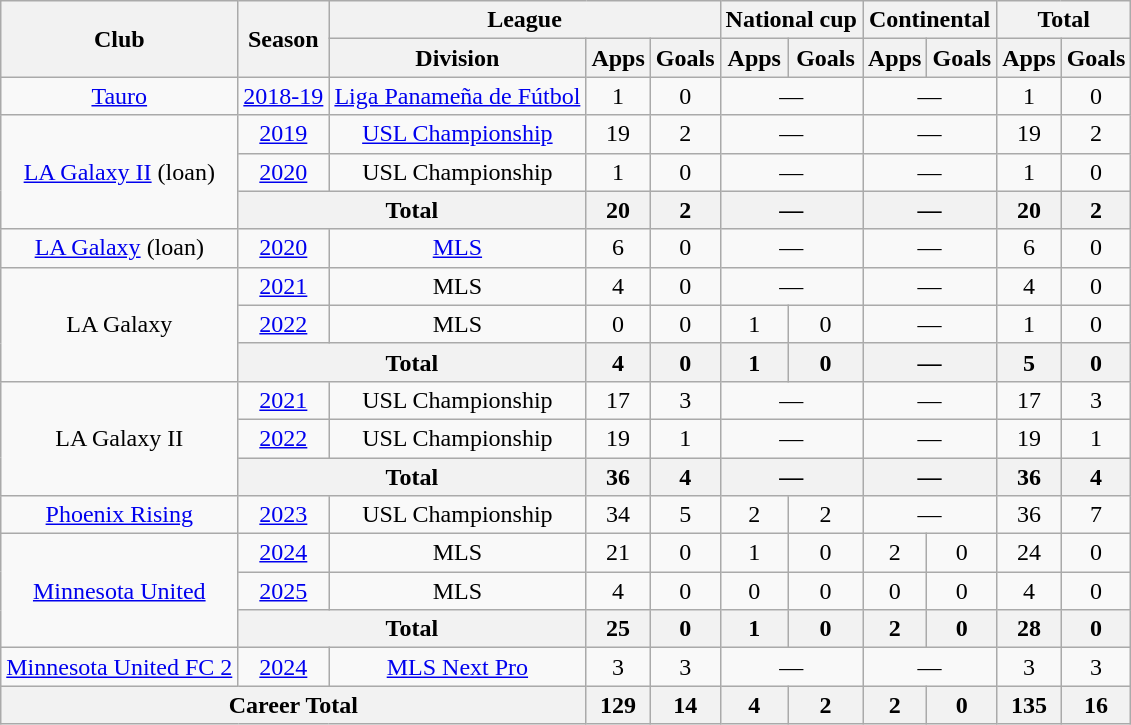<table class="wikitable" style="text-align: center;">
<tr>
<th rowspan="2">Club</th>
<th rowspan="2">Season</th>
<th colspan="3">League</th>
<th colspan="2">National cup</th>
<th colspan="2">Continental</th>
<th colspan="2">Total</th>
</tr>
<tr>
<th>Division</th>
<th>Apps</th>
<th>Goals</th>
<th>Apps</th>
<th>Goals</th>
<th>Apps</th>
<th>Goals</th>
<th>Apps</th>
<th>Goals</th>
</tr>
<tr>
<td><a href='#'>Tauro</a></td>
<td><a href='#'>2018-19</a></td>
<td><a href='#'>Liga Panameña de Fútbol</a></td>
<td>1</td>
<td>0</td>
<td colspan="2">—</td>
<td colspan="2">—</td>
<td>1</td>
<td>0</td>
</tr>
<tr>
<td rowspan="3"><a href='#'>LA Galaxy II</a> (loan)</td>
<td><a href='#'>2019</a></td>
<td><a href='#'>USL Championship</a></td>
<td>19</td>
<td>2</td>
<td colspan="2">—</td>
<td colspan="2">—</td>
<td>19</td>
<td>2</td>
</tr>
<tr>
<td><a href='#'>2020</a></td>
<td>USL Championship</td>
<td>1</td>
<td>0</td>
<td colspan="2">—</td>
<td colspan="2">—</td>
<td>1</td>
<td>0</td>
</tr>
<tr>
<th colspan="2">Total</th>
<th>20</th>
<th>2</th>
<th colspan="2">—</th>
<th colspan="2">—</th>
<th>20</th>
<th>2</th>
</tr>
<tr>
<td><a href='#'>LA Galaxy</a> (loan)</td>
<td><a href='#'>2020</a></td>
<td><a href='#'>MLS</a></td>
<td>6</td>
<td>0</td>
<td colspan="2">—</td>
<td colspan="2">—</td>
<td>6</td>
<td>0</td>
</tr>
<tr>
<td rowspan="3">LA Galaxy</td>
<td><a href='#'>2021</a></td>
<td>MLS</td>
<td>4</td>
<td>0</td>
<td colspan="2">—</td>
<td colspan="2">—</td>
<td>4</td>
<td>0</td>
</tr>
<tr>
<td><a href='#'>2022</a></td>
<td>MLS</td>
<td>0</td>
<td>0</td>
<td>1</td>
<td>0</td>
<td colspan="2">—</td>
<td>1</td>
<td>0</td>
</tr>
<tr>
<th colspan="2">Total</th>
<th>4</th>
<th>0</th>
<th>1</th>
<th>0</th>
<th colspan="2">—</th>
<th>5</th>
<th>0</th>
</tr>
<tr>
<td rowspan="3">LA Galaxy II</td>
<td><a href='#'>2021</a></td>
<td>USL Championship</td>
<td>17</td>
<td>3</td>
<td colspan="2">—</td>
<td colspan="2">—</td>
<td>17</td>
<td>3</td>
</tr>
<tr>
<td><a href='#'>2022</a></td>
<td>USL Championship</td>
<td>19</td>
<td>1</td>
<td colspan="2">—</td>
<td colspan="2">—</td>
<td>19</td>
<td>1</td>
</tr>
<tr>
<th colspan="2">Total</th>
<th>36</th>
<th>4</th>
<th colspan="2">—</th>
<th colspan="2">—</th>
<th>36</th>
<th>4</th>
</tr>
<tr>
<td><a href='#'>Phoenix Rising</a></td>
<td><a href='#'>2023</a></td>
<td>USL Championship</td>
<td>34</td>
<td>5</td>
<td>2</td>
<td>2</td>
<td colspan="2">—</td>
<td>36</td>
<td>7</td>
</tr>
<tr>
<td rowspan="3"><a href='#'>Minnesota United</a></td>
<td><a href='#'>2024</a></td>
<td>MLS</td>
<td>21</td>
<td>0</td>
<td>1</td>
<td>0</td>
<td>2</td>
<td>0</td>
<td>24</td>
<td>0</td>
</tr>
<tr>
<td><a href='#'>2025</a></td>
<td>MLS</td>
<td>4</td>
<td>0</td>
<td>0</td>
<td>0</td>
<td>0</td>
<td>0</td>
<td>4</td>
<td>0</td>
</tr>
<tr>
<th colspan="2">Total</th>
<th>25</th>
<th>0</th>
<th>1</th>
<th>0</th>
<th>2</th>
<th>0</th>
<th>28</th>
<th>0</th>
</tr>
<tr>
<td><a href='#'>Minnesota United FC 2</a></td>
<td><a href='#'>2024</a></td>
<td><a href='#'>MLS Next Pro</a></td>
<td>3</td>
<td>3</td>
<td colspan="2">—</td>
<td colspan="2">—</td>
<td>3</td>
<td>3</td>
</tr>
<tr>
<th colspan="3">Career Total</th>
<th>129</th>
<th>14</th>
<th>4</th>
<th>2</th>
<th>2</th>
<th>0</th>
<th>135</th>
<th>16</th>
</tr>
</table>
